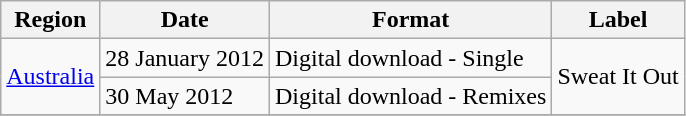<table class=wikitable>
<tr>
<th>Region</th>
<th>Date</th>
<th>Format</th>
<th>Label</th>
</tr>
<tr>
<td rowspan="2"><a href='#'>Australia</a></td>
<td>28 January 2012</td>
<td>Digital download - Single</td>
<td rowspan="2">Sweat It Out</td>
</tr>
<tr>
<td>30 May 2012</td>
<td>Digital download - Remixes</td>
</tr>
<tr>
</tr>
</table>
